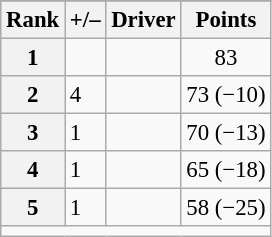<table class="wikitable sortable" style="font-size: 95%;">
<tr>
</tr>
<tr>
<th scope="col">Rank</th>
<th scope="col">+/–</th>
<th scope="col">Driver</th>
<th scope="col">Points</th>
</tr>
<tr>
<th scope="row">1</th>
<td align="left"></td>
<td></td>
<td align="center">83</td>
</tr>
<tr>
<th scope="row">2</th>
<td align="left"> 4</td>
<td></td>
<td align="center">73 (−10)</td>
</tr>
<tr>
<th scope="row">3</th>
<td align="left"> 1</td>
<td></td>
<td align="center">70 (−13)</td>
</tr>
<tr>
<th scope="row">4</th>
<td align="left"> 1</td>
<td></td>
<td align="center">65 (−18)</td>
</tr>
<tr>
<th scope="row">5</th>
<td align="left"> 1</td>
<td></td>
<td align="center">58 (−25)</td>
</tr>
<tr class="sortbottom">
<td colspan="9"></td>
</tr>
</table>
